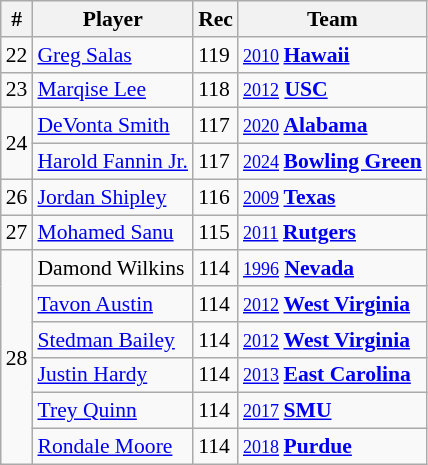<table class="wikitable" style="font-size:90%; white-space: nowrap;">
<tr>
<th>#</th>
<th>Player</th>
<th>Rec</th>
<th>Team</th>
</tr>
<tr>
<td>22</td>
<td><a href='#'>Greg Salas</a></td>
<td>119</td>
<td><small> <a href='#'>2010</a> </small> <strong><a href='#'>Hawaii</a></strong></td>
</tr>
<tr>
<td>23</td>
<td><a href='#'>Marqise Lee</a></td>
<td>118</td>
<td><small> <a href='#'>2012</a></small> <strong><a href='#'>USC</a></strong></td>
</tr>
<tr>
<td rowspan=2>24</td>
<td><a href='#'>DeVonta Smith</a></td>
<td>117</td>
<td><small> <a href='#'>2020</a> </small> <strong><a href='#'>Alabama</a></strong></td>
</tr>
<tr>
<td><a href='#'>Harold Fannin Jr.</a></td>
<td>117</td>
<td><small> <a href='#'>2024</a> </small> <strong><a href='#'>Bowling Green</a></strong></td>
</tr>
<tr>
<td>26</td>
<td><a href='#'>Jordan Shipley</a></td>
<td>116</td>
<td><small> <a href='#'>2009</a> </small> <strong><a href='#'>Texas</a></strong></td>
</tr>
<tr>
<td>27</td>
<td><a href='#'>Mohamed Sanu</a></td>
<td>115</td>
<td><small> <a href='#'>2011</a> </small> <strong><a href='#'>Rutgers</a></strong></td>
</tr>
<tr>
<td rowspan=6>28</td>
<td>Damond Wilkins</td>
<td>114</td>
<td><small><a href='#'>1996</a></small> <strong><a href='#'>Nevada</a></strong></td>
</tr>
<tr>
<td><a href='#'>Tavon Austin</a></td>
<td>114</td>
<td><small> <a href='#'>2012</a> </small> <strong><a href='#'>West Virginia</a></strong></td>
</tr>
<tr>
<td><a href='#'>Stedman Bailey</a></td>
<td>114</td>
<td><small> <a href='#'>2012</a> </small> <strong><a href='#'>West Virginia</a></strong></td>
</tr>
<tr>
<td><a href='#'>Justin Hardy</a></td>
<td>114</td>
<td><small> <a href='#'>2013</a> </small> <strong><a href='#'>East Carolina</a></strong></td>
</tr>
<tr>
<td><a href='#'>Trey Quinn</a></td>
<td>114</td>
<td><small> <a href='#'>2017</a> </small> <strong><a href='#'>SMU</a></strong></td>
</tr>
<tr>
<td><a href='#'>Rondale Moore</a></td>
<td>114</td>
<td><small> <a href='#'>2018</a> </small> <strong><a href='#'>Purdue</a></strong></td>
</tr>
</table>
